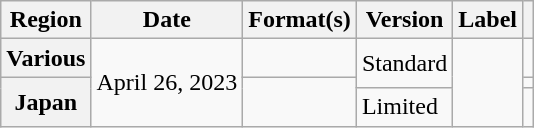<table class="wikitable plainrowheaders">
<tr>
<th scope="col">Region</th>
<th scope="col">Date</th>
<th scope="col">Format(s)</th>
<th scope="col">Version</th>
<th scope="col">Label</th>
<th scope="col"></th>
</tr>
<tr>
<th scope="row">Various</th>
<td rowspan="3">April 26, 2023</td>
<td></td>
<td rowspan="2">Standard</td>
<td rowspan="3"></td>
<td align="center"></td>
</tr>
<tr>
<th rowspan="2" scope="row">Japan</th>
<td rowspan="2"></td>
<td align="center"></td>
</tr>
<tr>
<td>Limited</td>
<td align="center"></td>
</tr>
</table>
